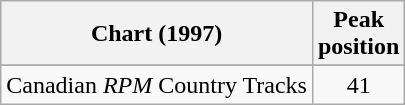<table class="wikitable sortable">
<tr>
<th align="left">Chart (1997)</th>
<th align="center">Peak<br>position</th>
</tr>
<tr>
</tr>
<tr>
<td align="left">Canadian <em>RPM</em> Country Tracks</td>
<td align="center">41</td>
</tr>
</table>
